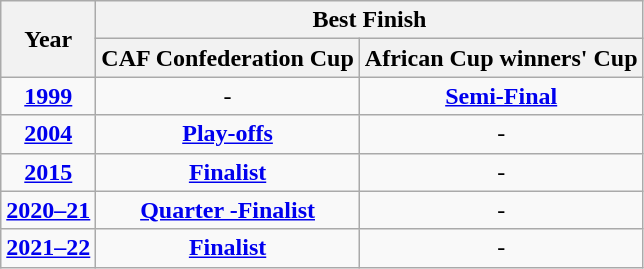<table class="wikitable" style="text-align:center">
<tr>
<th rowspan="2">Year</th>
<th colspan="7">Best Finish</th>
</tr>
<tr>
<th>CAF Confederation Cup</th>
<th>African Cup winners' Cup</th>
</tr>
<tr>
<td><strong><a href='#'>1999</a></strong></td>
<td>-</td>
<td><strong><a href='#'>Semi-Final</a></strong></td>
</tr>
<tr>
<td><strong><a href='#'>2004</a></strong></td>
<td><strong><a href='#'>Play-offs</a></strong></td>
<td>-</td>
</tr>
<tr>
<td><strong><a href='#'>2015</a></strong></td>
<td><strong><a href='#'>Finalist</a></strong></td>
<td>-</td>
</tr>
<tr>
<td><strong><a href='#'>2020–21</a></strong></td>
<td><strong><a href='#'>Quarter -Finalist</a></strong></td>
<td>-</td>
</tr>
<tr>
<td><strong><a href='#'>2021–22</a></strong></td>
<td><strong><a href='#'>Finalist</a></strong></td>
<td>-</td>
</tr>
</table>
